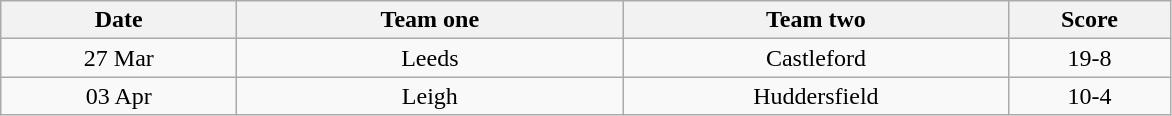<table class="wikitable" style="text-align: center">
<tr>
<th width=150>Date</th>
<th width=250>Team one</th>
<th width=250>Team two</th>
<th width=100>Score</th>
</tr>
<tr>
<td>27 Mar</td>
<td>Leeds</td>
<td>Castleford</td>
<td>19-8</td>
</tr>
<tr>
<td>03 Apr</td>
<td>Leigh</td>
<td>Huddersfield</td>
<td>10-4</td>
</tr>
</table>
